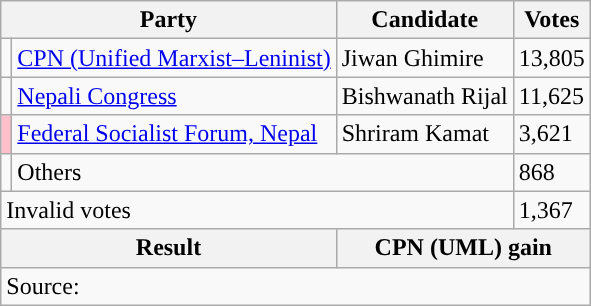<table class="wikitable">
<tr>
<th colspan="2">Party</th>
<th>Candidate</th>
<th>Votes</th>
</tr>
<tr>
<td style="background-color:"></td>
<td><a href='#'>CPN (Unified Marxist–Leninist)</a></td>
<td>Jiwan Ghimire</td>
<td>13,805</td>
</tr>
<tr>
<td style="background-color:"></td>
<td><a href='#'>Nepali Congress</a></td>
<td>Bishwanath Rijal</td>
<td>11,625</td>
</tr>
<tr>
<td style="background-color:pink"></td>
<td><a href='#'>Federal Socialist Forum, Nepal</a></td>
<td>Shriram Kamat</td>
<td>3,621</td>
</tr>
<tr>
<td></td>
<td colspan="2">Others</td>
<td>868</td>
</tr>
<tr>
<td colspan="3">Invalid votes</td>
<td>1,367</td>
</tr>
<tr>
<th colspan="2">Result</th>
<th colspan="2">CPN (UML) gain</th>
</tr>
<tr>
<td colspan="4">Source: </td>
</tr>
</table>
